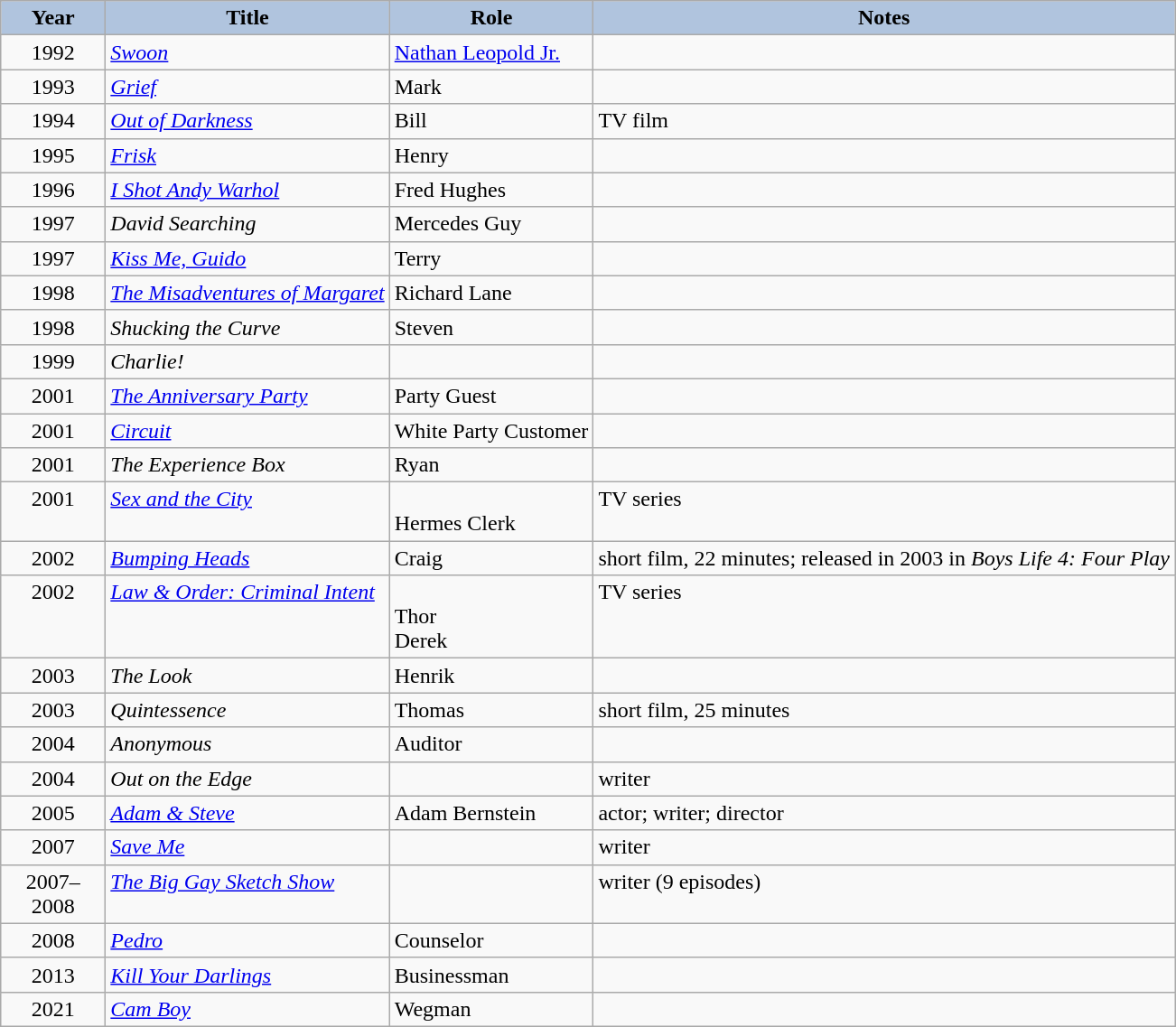<table class="wikitable" style="font-size:100%">
<tr>
<th style="background:#b0c4de; width:70px;">Year</th>
<th style="background:#B0C4DE;">Title</th>
<th style="background:#B0C4DE;">Role</th>
<th style="background:#B0C4DE;">Notes</th>
</tr>
<tr valign="top">
<td style="text-align:center;">1992</td>
<td><em><a href='#'>Swoon</a></em></td>
<td><a href='#'>Nathan Leopold Jr.</a></td>
<td></td>
</tr>
<tr valign="top">
<td style="text-align:center;">1993</td>
<td><em><a href='#'>Grief</a></em></td>
<td>Mark</td>
<td></td>
</tr>
<tr valign="top">
<td style="text-align:center;">1994</td>
<td><em><a href='#'>Out of Darkness</a></em></td>
<td>Bill</td>
<td>TV film</td>
</tr>
<tr valign="top">
<td style="text-align:center;">1995</td>
<td><em><a href='#'>Frisk</a></em></td>
<td>Henry</td>
<td></td>
</tr>
<tr valign="top">
<td style="text-align:center;">1996</td>
<td><em><a href='#'>I Shot Andy Warhol</a></em></td>
<td>Fred Hughes</td>
<td></td>
</tr>
<tr valign="top">
<td style="text-align:center;">1997</td>
<td><em>David Searching</em></td>
<td>Mercedes Guy</td>
<td></td>
</tr>
<tr valign="top">
<td style="text-align:center;">1997</td>
<td><em><a href='#'>Kiss Me, Guido</a></em></td>
<td>Terry</td>
<td></td>
</tr>
<tr valign="top">
<td style="text-align:center;">1998</td>
<td><em><a href='#'>The Misadventures of Margaret</a></em></td>
<td>Richard Lane</td>
<td></td>
</tr>
<tr valign="top">
<td style="text-align:center;">1998</td>
<td><em>Shucking the Curve</em></td>
<td>Steven</td>
<td></td>
</tr>
<tr valign="top">
<td style="text-align:center;">1999</td>
<td><em>Charlie!</em></td>
<td></td>
<td></td>
</tr>
<tr valign="top">
<td style="text-align:center;">2001</td>
<td><em><a href='#'>The Anniversary Party</a></em></td>
<td>Party Guest</td>
<td></td>
</tr>
<tr valign="top">
<td style="text-align:center;">2001</td>
<td><em><a href='#'>Circuit</a></em></td>
<td>White Party Customer</td>
<td></td>
</tr>
<tr valign="top">
<td style="text-align:center;">2001</td>
<td><em>The Experience Box</em></td>
<td>Ryan</td>
<td></td>
</tr>
<tr valign="top">
<td style="text-align:center;">2001</td>
<td><em><a href='#'>Sex and the City</a></em><br></td>
<td><br> Hermes Clerk</td>
<td>TV series</td>
</tr>
<tr valign="top">
<td style="text-align:center;">2002</td>
<td><em><a href='#'>Bumping Heads</a></em></td>
<td>Craig</td>
<td>short film, 22 minutes; released in 2003 in <em>Boys Life 4: Four Play</em></td>
</tr>
<tr valign="top">
<td style="text-align:center;">2002</td>
<td><em><a href='#'>Law & Order: Criminal Intent</a></em><br></td>
<td><br> Thor <br> Derek</td>
<td>TV series</td>
</tr>
<tr valign="top">
<td style="text-align:center;">2003</td>
<td><em>The Look</em></td>
<td>Henrik</td>
<td></td>
</tr>
<tr valign="top">
<td style="text-align:center;">2003</td>
<td><em>Quintessence</em></td>
<td>Thomas</td>
<td>short film, 25 minutes</td>
</tr>
<tr valign="top">
<td style="text-align:center;">2004</td>
<td><em>Anonymous</em></td>
<td>Auditor</td>
<td></td>
</tr>
<tr valign="top">
<td style="text-align:center;">2004</td>
<td><em>Out on the Edge</em></td>
<td></td>
<td>writer</td>
</tr>
<tr valign="top">
<td style="text-align:center;">2005</td>
<td><em><a href='#'>Adam & Steve</a></em></td>
<td>Adam Bernstein</td>
<td>actor; writer; director</td>
</tr>
<tr valign="top">
<td style="text-align:center;">2007</td>
<td><em><a href='#'>Save Me</a></em></td>
<td></td>
<td>writer</td>
</tr>
<tr valign="top">
<td style="text-align:center;">2007–2008</td>
<td><em><a href='#'>The Big Gay Sketch Show</a></em></td>
<td></td>
<td>writer (9 episodes)</td>
</tr>
<tr valign="top">
<td style="text-align:center;">2008</td>
<td><em><a href='#'>Pedro</a></em></td>
<td>Counselor</td>
<td></td>
</tr>
<tr valign="top">
<td style="text-align:center;">2013</td>
<td><em><a href='#'>Kill Your Darlings</a></em></td>
<td>Businessman</td>
<td></td>
</tr>
<tr valign="top">
<td style="text-align:center;">2021</td>
<td><em><a href='#'>Cam Boy</a></em></td>
<td>Wegman</td>
<td></td>
</tr>
</table>
